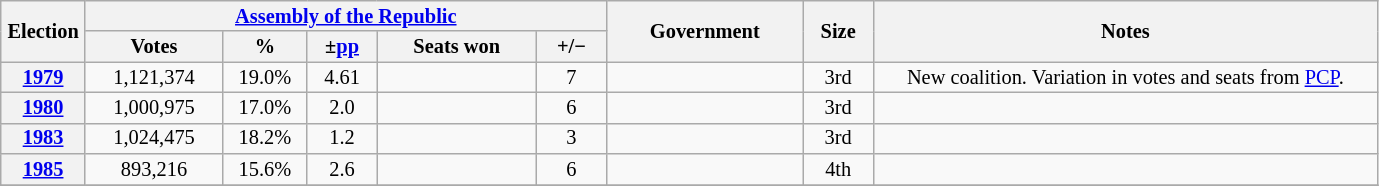<table class="wikitable" style="text-align:center; font-size:85%; line-height:14px;">
<tr>
<th rowspan="2" width="50px">Election</th>
<th colspan="5"><a href='#'>Assembly of the Republic</a></th>
<th rowspan="2" width="125px">Government</th>
<th rowspan="2" width="40px">Size</th>
<th rowspan="2" width="330px">Notes</th>
</tr>
<tr>
<th width="85px">Votes</th>
<th width="50px">%</th>
<th width="40px">±<a href='#'>pp</a></th>
<th width="100px">Seats won</th>
<th width="40px">+/−</th>
</tr>
<tr>
<th><a href='#'>1979</a></th>
<td>1,121,374</td>
<td>19.0%</td>
<td> 4.61</td>
<td></td>
<td>7</td>
<td></td>
<td>3rd</td>
<td>New coalition. Variation in votes and seats from <a href='#'>PCP</a>.</td>
</tr>
<tr>
<th><a href='#'>1980</a></th>
<td>1,000,975</td>
<td>17.0%</td>
<td>2.0</td>
<td></td>
<td>6</td>
<td></td>
<td>3rd</td>
<td align="left"></td>
</tr>
<tr>
<th><a href='#'>1983</a></th>
<td>1,024,475</td>
<td>18.2%</td>
<td>1.2</td>
<td></td>
<td>3</td>
<td></td>
<td>3rd</td>
<td align="left"></td>
</tr>
<tr>
<th><a href='#'>1985</a></th>
<td>893,216</td>
<td>15.6%</td>
<td>2.6</td>
<td></td>
<td>6</td>
<td></td>
<td>4th</td>
<td align="left"></td>
</tr>
<tr>
</tr>
</table>
